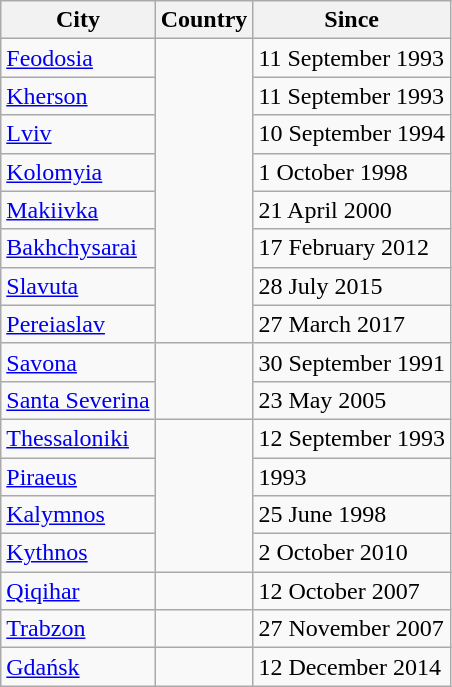<table class="wikitable sortable">
<tr>
<th>City</th>
<th>Country</th>
<th>Since</th>
</tr>
<tr>
<td><a href='#'>Feodosia</a></td>
<td rowspan="8"></td>
<td>11 September 1993</td>
</tr>
<tr>
<td><a href='#'>Kherson</a></td>
<td>11 September 1993</td>
</tr>
<tr>
<td><a href='#'>Lviv</a></td>
<td>10 September 1994</td>
</tr>
<tr>
<td><a href='#'>Kolomyia</a><strong></strong></td>
<td>1 October 1998</td>
</tr>
<tr>
<td><a href='#'>Makiivka</a></td>
<td>21 April 2000</td>
</tr>
<tr>
<td><a href='#'>Bakhchysarai</a></td>
<td>17 February 2012</td>
</tr>
<tr>
<td><a href='#'>Slavuta</a></td>
<td>28 July 2015</td>
</tr>
<tr>
<td><a href='#'>Pereiaslav</a></td>
<td>27 March 2017</td>
</tr>
<tr>
<td><a href='#'>Savona</a></td>
<td rowspan="2"></td>
<td>30 September 1991</td>
</tr>
<tr>
<td><a href='#'>Santa Severina</a></td>
<td>23 May 2005</td>
</tr>
<tr>
<td><a href='#'>Thessaloniki</a></td>
<td rowspan="4"></td>
<td>12 September 1993</td>
</tr>
<tr>
<td><a href='#'>Piraeus</a></td>
<td>1993</td>
</tr>
<tr>
<td><a href='#'>Kalymnos</a><strong></strong></td>
<td>25 June 1998</td>
</tr>
<tr>
<td><a href='#'>Kythnos</a></td>
<td>2 October 2010</td>
</tr>
<tr>
<td><a href='#'>Qiqihar</a></td>
<td></td>
<td>12 October 2007</td>
</tr>
<tr>
<td><a href='#'>Trabzon</a><strong></strong></td>
<td></td>
<td>27 November 2007</td>
</tr>
<tr>
<td><a href='#'>Gdańsk</a></td>
<td></td>
<td>12 December 2014</td>
</tr>
</table>
